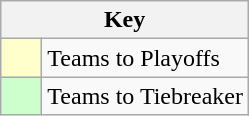<table class="wikitable" style="text-align: center;">
<tr>
<th colspan=2>Key</th>
</tr>
<tr>
<td style="background:#ffffcc; width:20px;"></td>
<td align=left>Teams to Playoffs</td>
</tr>
<tr>
<td style="background:#ccffcc; width:20px;"></td>
<td align=left>Teams to Tiebreaker</td>
</tr>
</table>
